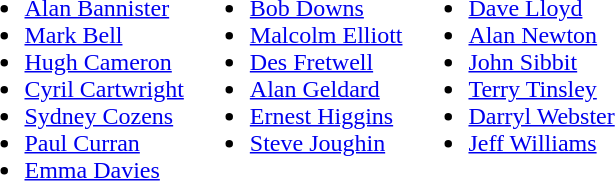<table>
<tr>
<td valign="top"><br><ul><li><a href='#'>Alan Bannister</a></li><li><a href='#'>Mark Bell</a></li><li><a href='#'>Hugh Cameron</a></li><li><a href='#'>Cyril Cartwright</a></li><li><a href='#'>Sydney Cozens</a></li><li><a href='#'>Paul Curran</a></li><li><a href='#'>Emma Davies</a></li></ul></td>
<td valign="top"><br><ul><li><a href='#'>Bob Downs</a></li><li><a href='#'>Malcolm Elliott</a></li><li><a href='#'>Des Fretwell</a></li><li><a href='#'>Alan Geldard</a></li><li><a href='#'>Ernest Higgins</a></li><li><a href='#'>Steve Joughin</a></li></ul></td>
<td valign="top"><br><ul><li><a href='#'>Dave Lloyd</a></li><li><a href='#'>Alan Newton</a></li><li><a href='#'>John Sibbit</a></li><li><a href='#'>Terry Tinsley</a></li><li><a href='#'>Darryl Webster</a></li><li><a href='#'>Jeff Williams</a></li></ul></td>
</tr>
</table>
